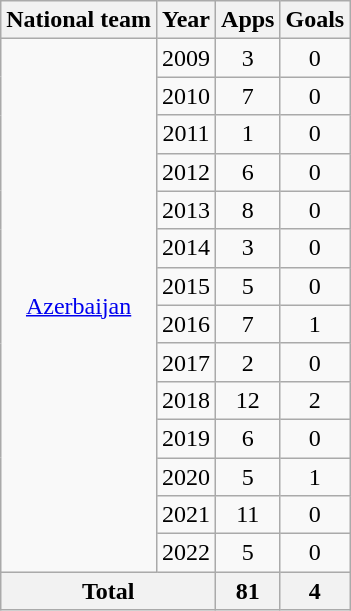<table class="wikitable" style="text-align:center">
<tr>
<th>National team</th>
<th>Year</th>
<th>Apps</th>
<th>Goals</th>
</tr>
<tr>
<td rowspan="14"><a href='#'>Azerbaijan</a></td>
<td>2009</td>
<td>3</td>
<td>0</td>
</tr>
<tr>
<td>2010</td>
<td>7</td>
<td>0</td>
</tr>
<tr>
<td>2011</td>
<td>1</td>
<td>0</td>
</tr>
<tr>
<td>2012</td>
<td>6</td>
<td>0</td>
</tr>
<tr>
<td>2013</td>
<td>8</td>
<td>0</td>
</tr>
<tr>
<td>2014</td>
<td>3</td>
<td>0</td>
</tr>
<tr>
<td>2015</td>
<td>5</td>
<td>0</td>
</tr>
<tr>
<td>2016</td>
<td>7</td>
<td>1</td>
</tr>
<tr>
<td>2017</td>
<td>2</td>
<td>0</td>
</tr>
<tr>
<td>2018</td>
<td>12</td>
<td>2</td>
</tr>
<tr>
<td>2019</td>
<td>6</td>
<td>0</td>
</tr>
<tr>
<td>2020</td>
<td>5</td>
<td>1</td>
</tr>
<tr>
<td>2021</td>
<td>11</td>
<td>0</td>
</tr>
<tr>
<td>2022</td>
<td>5</td>
<td>0</td>
</tr>
<tr>
<th colspan="2">Total</th>
<th>81</th>
<th>4</th>
</tr>
</table>
